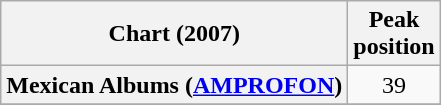<table class="wikitable sortable plainrowheaders">
<tr>
<th scope="col">Chart (2007)</th>
<th scope="col">Peak<br>position</th>
</tr>
<tr>
<th scope="row">Mexican Albums (<a href='#'>AMPROFON</a>)</th>
<td style="text-align:center;">39</td>
</tr>
<tr>
</tr>
</table>
